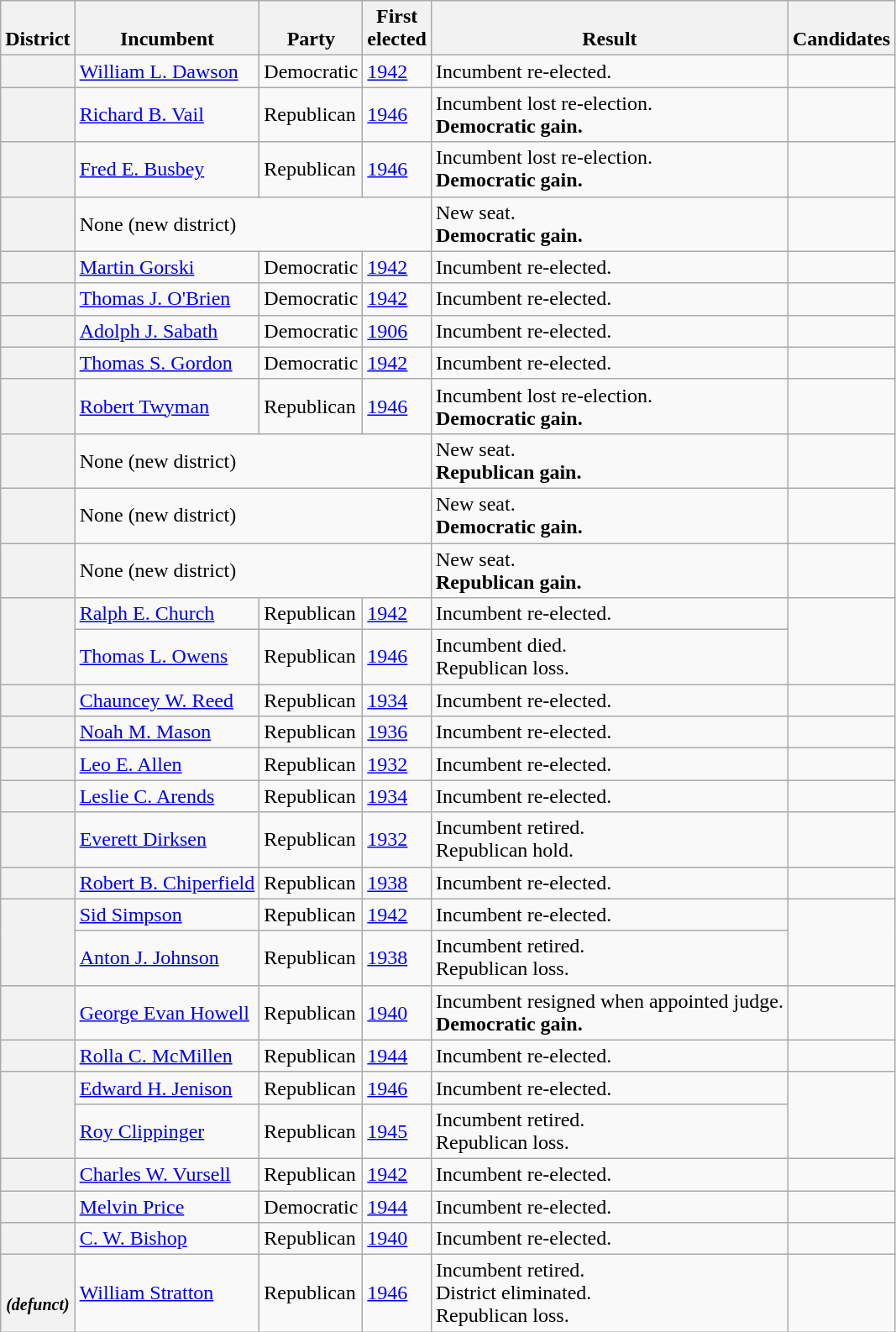<table class=wikitable>
<tr valign=bottom>
<th>District</th>
<th>Incumbent</th>
<th>Party</th>
<th>First<br>elected</th>
<th>Result</th>
<th>Candidates</th>
</tr>
<tr>
<th></th>
<td><a href='#'>William L. Dawson</a></td>
<td>Democratic</td>
<td><a href='#'>1942</a></td>
<td>Incumbent re-elected.</td>
<td nowrap></td>
</tr>
<tr>
<th></th>
<td><a href='#'>Richard B. Vail</a></td>
<td>Republican</td>
<td><a href='#'>1946</a></td>
<td>Incumbent lost re-election.<br><strong>Democratic gain.</strong></td>
<td nowrap></td>
</tr>
<tr>
<th></th>
<td><a href='#'>Fred E. Busbey</a></td>
<td>Republican</td>
<td><a href='#'>1946</a></td>
<td>Incumbent lost re-election.<br><strong>Democratic gain.</strong></td>
<td nowrap></td>
</tr>
<tr>
<th></th>
<td colspan=3>None (new district)</td>
<td>New seat.<br><strong>Democratic gain.</strong></td>
<td nowrap></td>
</tr>
<tr>
<th></th>
<td><a href='#'>Martin Gorski</a><br></td>
<td>Democratic</td>
<td><a href='#'>1942</a></td>
<td>Incumbent re-elected.</td>
<td nowrap></td>
</tr>
<tr>
<th></th>
<td><a href='#'>Thomas J. O'Brien</a></td>
<td>Democratic</td>
<td><a href='#'>1942</a></td>
<td>Incumbent re-elected.</td>
<td nowrap></td>
</tr>
<tr>
<th></th>
<td><a href='#'>Adolph J. Sabath</a><br></td>
<td>Democratic</td>
<td><a href='#'>1906</a></td>
<td>Incumbent re-elected.</td>
<td nowrap></td>
</tr>
<tr>
<th></th>
<td><a href='#'>Thomas S. Gordon</a></td>
<td>Democratic</td>
<td><a href='#'>1942</a></td>
<td>Incumbent re-elected.</td>
<td nowrap></td>
</tr>
<tr>
<th></th>
<td><a href='#'>Robert Twyman</a></td>
<td>Republican</td>
<td><a href='#'>1946</a></td>
<td>Incumbent lost re-election.<br><strong>Democratic gain.</strong></td>
<td nowrap></td>
</tr>
<tr>
<th></th>
<td colspan=3>None (new district)</td>
<td>New seat.<br><strong>Republican gain.</strong></td>
<td nowrap></td>
</tr>
<tr>
<th></th>
<td colspan=3>None (new district)</td>
<td>New seat.<br><strong>Democratic gain.</strong></td>
<td nowrap></td>
</tr>
<tr>
<th></th>
<td colspan=3>None (new district)</td>
<td>New seat.<br><strong>Republican gain.</strong></td>
<td nowrap></td>
</tr>
<tr>
<th rowspan=2></th>
<td><a href='#'>Ralph E. Church</a><br></td>
<td>Republican</td>
<td><a href='#'>1942</a></td>
<td>Incumbent re-elected.</td>
<td rowspan=2 nowrap></td>
</tr>
<tr>
<td><a href='#'>Thomas L. Owens</a><br></td>
<td>Republican</td>
<td><a href='#'>1946</a></td>
<td>Incumbent died.<br>Republican loss.</td>
</tr>
<tr>
<th></th>
<td><a href='#'>Chauncey W. Reed</a><br></td>
<td>Republican</td>
<td><a href='#'>1934</a></td>
<td>Incumbent re-elected.</td>
<td nowrap></td>
</tr>
<tr>
<th></th>
<td><a href='#'>Noah M. Mason</a><br></td>
<td>Republican</td>
<td><a href='#'>1936</a></td>
<td>Incumbent re-elected.</td>
<td nowrap></td>
</tr>
<tr>
<th></th>
<td><a href='#'>Leo E. Allen</a><br></td>
<td>Republican</td>
<td><a href='#'>1932</a></td>
<td>Incumbent re-elected.</td>
<td nowrap></td>
</tr>
<tr>
<th></th>
<td><a href='#'>Leslie C. Arends</a></td>
<td>Republican</td>
<td><a href='#'>1934</a></td>
<td>Incumbent re-elected.</td>
<td nowrap></td>
</tr>
<tr>
<th></th>
<td><a href='#'>Everett Dirksen</a><br></td>
<td>Republican</td>
<td><a href='#'>1932</a></td>
<td>Incumbent retired.<br>Republican hold.</td>
<td nowrap></td>
</tr>
<tr>
<th></th>
<td><a href='#'>Robert B. Chiperfield</a><br></td>
<td>Republican</td>
<td><a href='#'>1938</a></td>
<td>Incumbent re-elected.</td>
<td nowrap></td>
</tr>
<tr>
<th rowspan=2></th>
<td><a href='#'>Sid Simpson</a></td>
<td>Republican</td>
<td><a href='#'>1942</a></td>
<td>Incumbent re-elected.</td>
<td rowspan=2 nowrap></td>
</tr>
<tr>
<td><a href='#'>Anton J. Johnson</a><br></td>
<td>Republican</td>
<td><a href='#'>1938</a></td>
<td>Incumbent retired.<br>Republican loss.</td>
</tr>
<tr>
<th></th>
<td><a href='#'>George Evan Howell</a></td>
<td>Republican</td>
<td><a href='#'>1940</a></td>
<td>Incumbent resigned when appointed judge.<br><strong>Democratic gain.</strong></td>
<td nowrap></td>
</tr>
<tr>
<th></th>
<td><a href='#'>Rolla C. McMillen</a><br></td>
<td>Republican</td>
<td><a href='#'>1944</a></td>
<td>Incumbent re-elected.</td>
<td nowrap></td>
</tr>
<tr>
<th rowspan=2></th>
<td><a href='#'>Edward H. Jenison</a><br></td>
<td>Republican</td>
<td><a href='#'>1946</a></td>
<td>Incumbent re-elected.</td>
<td rowspan=2 nowrap></td>
</tr>
<tr>
<td><a href='#'>Roy Clippinger</a><br></td>
<td>Republican</td>
<td><a href='#'>1945</a></td>
<td>Incumbent retired.<br>Republican loss.</td>
</tr>
<tr>
<th></th>
<td><a href='#'>Charles W. Vursell</a><br></td>
<td>Republican</td>
<td><a href='#'>1942</a></td>
<td>Incumbent re-elected.</td>
<td nowrap></td>
</tr>
<tr>
<th></th>
<td><a href='#'>Melvin Price</a><br></td>
<td>Democratic</td>
<td><a href='#'>1944</a></td>
<td>Incumbent re-elected.</td>
<td nowrap></td>
</tr>
<tr>
<th></th>
<td><a href='#'>C. W. Bishop</a><br></td>
<td>Republican</td>
<td><a href='#'>1940</a></td>
<td>Incumbent re-elected.</td>
<td nowrap></td>
</tr>
<tr>
<th><br><small><em>(defunct)</em></small></th>
<td><a href='#'>William Stratton</a></td>
<td>Republican</td>
<td><a href='#'>1946</a></td>
<td>Incumbent retired.<br>District eliminated.<br>Republican loss.</td>
<td></td>
</tr>
</table>
